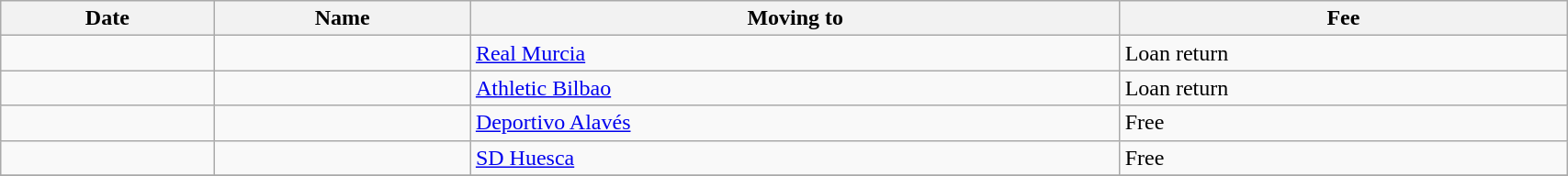<table class="wikitable sortable" width=90%>
<tr>
<th>Date</th>
<th>Name</th>
<th>Moving to</th>
<th>Fee</th>
</tr>
<tr>
<td></td>
<td> </td>
<td> <a href='#'>Real Murcia</a></td>
<td>Loan return</td>
</tr>
<tr>
<td></td>
<td> </td>
<td> <a href='#'>Athletic Bilbao</a></td>
<td>Loan return</td>
</tr>
<tr>
<td></td>
<td> </td>
<td> <a href='#'>Deportivo Alavés</a></td>
<td>Free</td>
</tr>
<tr>
<td></td>
<td> </td>
<td> <a href='#'>SD Huesca</a></td>
<td>Free</td>
</tr>
<tr>
</tr>
</table>
